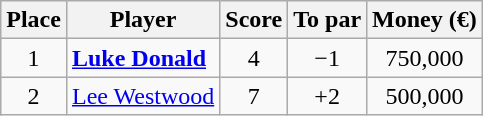<table class="wikitable">
<tr>
<th>Place</th>
<th>Player</th>
<th>Score</th>
<th>To par</th>
<th>Money (€)</th>
</tr>
<tr>
<td align=center>1</td>
<td> <strong><a href='#'>Luke Donald</a></strong></td>
<td style="text-align:center;">4</td>
<td align=center>−1</td>
<td style="text-align:center;">750,000</td>
</tr>
<tr>
<td align=center>2</td>
<td> <a href='#'>Lee Westwood</a></td>
<td style="text-align:center;">7</td>
<td align=center>+2</td>
<td style="text-align:center;">500,000</td>
</tr>
</table>
